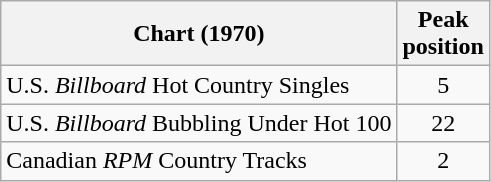<table class="wikitable sortable">
<tr>
<th align="left">Chart (1970)</th>
<th align="center">Peak<br>position</th>
</tr>
<tr>
<td align="left">U.S. <em>Billboard</em> Hot Country Singles</td>
<td align="center">5</td>
</tr>
<tr>
<td align="left">U.S. <em>Billboard</em> Bubbling Under Hot 100</td>
<td align="center">22</td>
</tr>
<tr>
<td align="left">Canadian <em>RPM</em> Country Tracks</td>
<td align="center">2</td>
</tr>
</table>
